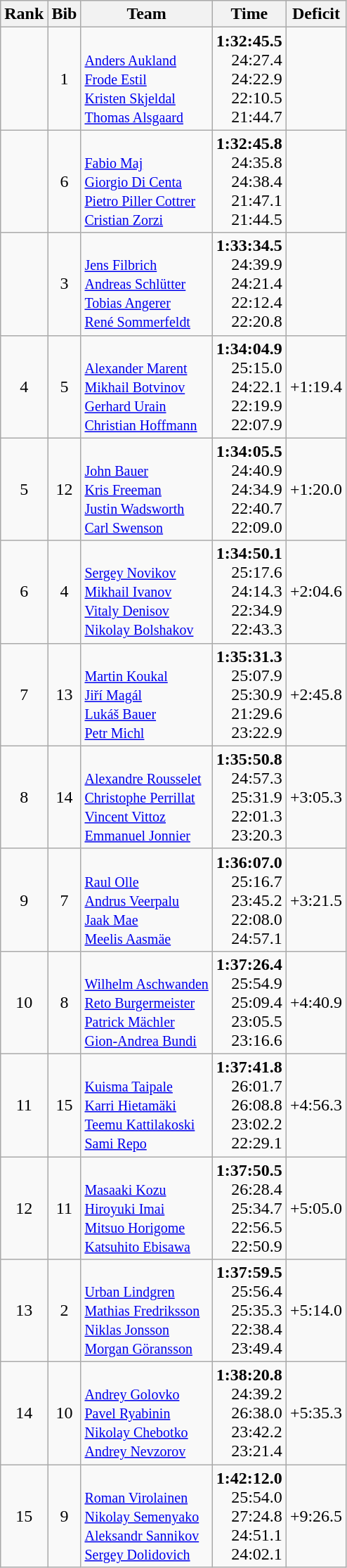<table class="wikitable sortable" style="text-align:center">
<tr>
<th>Rank</th>
<th>Bib</th>
<th>Team</th>
<th>Time</th>
<th>Deficit</th>
</tr>
<tr>
<td></td>
<td>1</td>
<td align=left><br><small><a href='#'>Anders Aukland</a><br><a href='#'>Frode Estil</a><br><a href='#'>Kristen Skjeldal</a><br><a href='#'>Thomas Alsgaard</a></small></td>
<td align=right><strong>1:32:45.5</strong><br>24:27.4<br>24:22.9<br>22:10.5<br>21:44.7</td>
<td></td>
</tr>
<tr>
<td></td>
<td>6</td>
<td align=left><br><small><a href='#'>Fabio Maj</a><br> <a href='#'>Giorgio Di Centa</a><br><a href='#'>Pietro Piller Cottrer</a><br><a href='#'>Cristian Zorzi</a> </small></td>
<td align=right><strong>1:32:45.8</strong><br>24:35.8<br>24:38.4<br>21:47.1<br>21:44.5</td>
<td></td>
</tr>
<tr>
<td></td>
<td>3</td>
<td align=left><br><small><a href='#'>Jens Filbrich</a><br><a href='#'>Andreas Schlütter</a><br><a href='#'>Tobias Angerer</a><br> <a href='#'>René Sommerfeldt</a></small></td>
<td align=right><strong>1:33:34.5</strong><br>24:39.9<br>24:21.4<br>22:12.4<br>22:20.8</td>
<td></td>
</tr>
<tr>
<td>4</td>
<td>5</td>
<td align=left><br><small><a href='#'>Alexander Marent</a><br><a href='#'>Mikhail Botvinov</a><br><a href='#'>Gerhard Urain</a><br> <a href='#'>Christian Hoffmann</a></small></td>
<td align=right><strong>1:34:04.9</strong><br>25:15.0<br>24:22.1<br>22:19.9<br>22:07.9</td>
<td>+1:19.4</td>
</tr>
<tr>
<td>5</td>
<td>12</td>
<td align=left><br><small><a href='#'>John Bauer</a><br><a href='#'>Kris Freeman</a><br><a href='#'>Justin Wadsworth</a><br> <a href='#'>Carl Swenson</a></small></td>
<td align=right><strong>1:34:05.5</strong><br>24:40.9<br>24:34.9<br>22:40.7<br>22:09.0</td>
<td>+1:20.0</td>
</tr>
<tr>
<td>6</td>
<td>4</td>
<td align=left><br><small><a href='#'>Sergey Novikov</a><br><a href='#'>Mikhail Ivanov</a><br><a href='#'>Vitaly Denisov</a><br> <a href='#'>Nikolay Bolshakov</a></small></td>
<td align=right><strong>1:34:50.1</strong><br>25:17.6<br>24:14.3<br>22:34.9<br>22:43.3</td>
<td>+2:04.6</td>
</tr>
<tr>
<td>7</td>
<td>13</td>
<td align=left><br><small><a href='#'>Martin Koukal</a><br><a href='#'>Jiří Magál</a><br><a href='#'>Lukáš Bauer</a><br> <a href='#'>Petr Michl</a></small></td>
<td align=right><strong>1:35:31.3</strong><br>25:07.9<br>25:30.9<br>21:29.6<br>23:22.9</td>
<td>+2:45.8</td>
</tr>
<tr>
<td>8</td>
<td>14</td>
<td align=left><br><small><a href='#'>Alexandre Rousselet</a><br><a href='#'>Christophe Perrillat</a><br><a href='#'>Vincent Vittoz</a><br> <a href='#'>Emmanuel Jonnier</a></small></td>
<td align=right><strong>1:35:50.8</strong><br>24:57.3<br>25:31.9<br>22:01.3<br>23:20.3</td>
<td>+3:05.3</td>
</tr>
<tr>
<td>9</td>
<td>7</td>
<td align=left><br><small><a href='#'>Raul Olle</a><br><a href='#'>Andrus Veerpalu</a><br><a href='#'>Jaak Mae</a><br> <a href='#'>Meelis Aasmäe</a></small></td>
<td align=right><strong>1:36:07.0</strong><br>25:16.7<br>23:45.2<br>22:08.0<br>24:57.1</td>
<td>+3:21.5</td>
</tr>
<tr>
<td>10</td>
<td>8</td>
<td align=left><br><small><a href='#'>Wilhelm Aschwanden</a><br><a href='#'>Reto Burgermeister</a><br><a href='#'>Patrick Mächler</a><br> <a href='#'>Gion-Andrea Bundi</a></small></td>
<td align=right><strong>1:37:26.4</strong><br>25:54.9<br>25:09.4<br>23:05.5<br>23:16.6</td>
<td>+4:40.9</td>
</tr>
<tr>
<td>11</td>
<td>15</td>
<td align=left><br><small><a href='#'>Kuisma Taipale</a><br><a href='#'>Karri Hietamäki</a><br><a href='#'>Teemu Kattilakoski</a><br> <a href='#'>Sami Repo</a></small></td>
<td align=right><strong>1:37:41.8</strong><br>26:01.7<br>26:08.8<br>23:02.2<br>22:29.1</td>
<td>+4:56.3</td>
</tr>
<tr>
<td>12</td>
<td>11</td>
<td align=left><br><small><a href='#'>Masaaki Kozu</a><br><a href='#'>Hiroyuki Imai</a><br><a href='#'>Mitsuo Horigome</a><br> <a href='#'>Katsuhito Ebisawa</a></small></td>
<td align=right><strong>1:37:50.5</strong><br>26:28.4<br>25:34.7<br>22:56.5<br>22:50.9</td>
<td>+5:05.0</td>
</tr>
<tr>
<td>13</td>
<td>2</td>
<td align=left><br><small><a href='#'>Urban Lindgren</a><br><a href='#'>Mathias Fredriksson</a><br><a href='#'>Niklas Jonsson</a><br> <a href='#'>Morgan Göransson</a></small></td>
<td align=right><strong>1:37:59.5</strong><br>25:56.4<br>25:35.3<br>22:38.4<br>23:49.4</td>
<td>+5:14.0</td>
</tr>
<tr>
<td>14</td>
<td>10</td>
<td align=left><br><small><a href='#'>Andrey Golovko</a><br><a href='#'>Pavel Ryabinin</a><br><a href='#'>Nikolay Chebotko</a><br> <a href='#'>Andrey Nevzorov</a></small></td>
<td align=right><strong>1:38:20.8</strong><br>24:39.2<br>26:38.0<br>23:42.2<br>23:21.4</td>
<td>+5:35.3</td>
</tr>
<tr>
<td>15</td>
<td>9</td>
<td align=left><br><small><a href='#'>Roman Virolainen</a><br><a href='#'>Nikolay Semenyako</a><br><a href='#'>Aleksandr Sannikov</a><br> <a href='#'>Sergey Dolidovich</a></small></td>
<td align=right><strong>1:42:12.0</strong><br>25:54.0<br>27:24.8<br>24:51.1<br>24:02.1</td>
<td>+9:26.5</td>
</tr>
</table>
